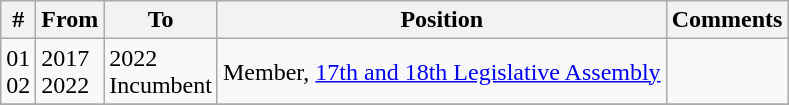<table class="wikitable sortable">
<tr>
<th>#</th>
<th>From</th>
<th>To</th>
<th>Position</th>
<th>Comments</th>
</tr>
<tr>
<td>01<br>02</td>
<td>2017<br>2022</td>
<td>2022<br>Incumbent</td>
<td>Member, <a href='#'>17th and 18th Legislative Assembly</a></td>
<td></td>
</tr>
<tr>
</tr>
</table>
